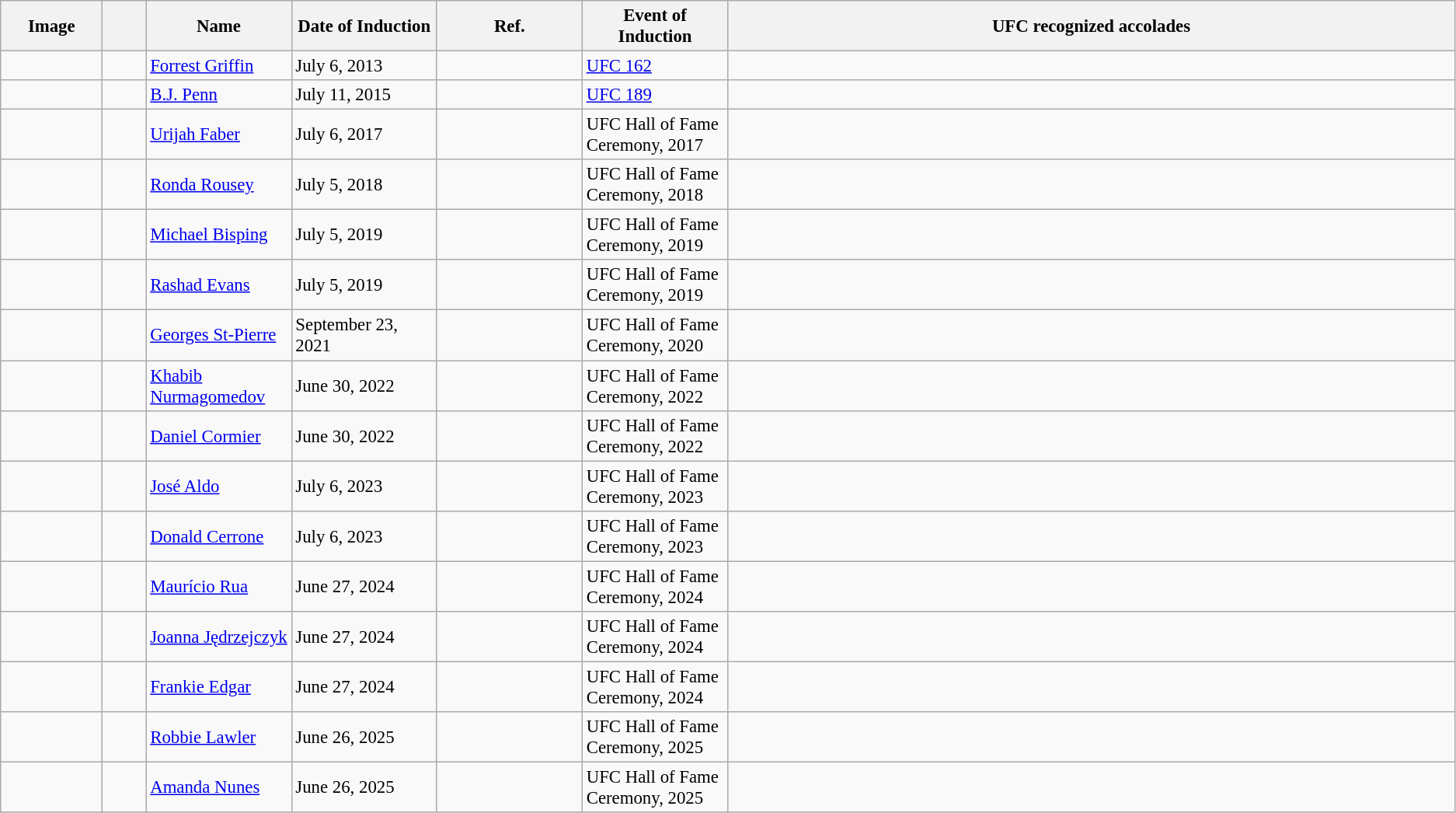<table class="wikitable sortable" style="font-size: 95%">
<tr>
<th style="width:7%;">Image</th>
<th width=3%></th>
<th style="width:10%;">Name</th>
<th style="width:10%;">Date of Induction</th>
<th style="width:10%;">Ref.</th>
<th style="width:10%;">Event of Induction</th>
<th class="unsortable"><strong>UFC recognized accolades</strong></th>
</tr>
<tr>
<td></td>
<td></td>
<td><a href='#'>Forrest Griffin</a></td>
<td>July 6, 2013</td>
<td></td>
<td><a href='#'>UFC 162</a></td>
<td></td>
</tr>
<tr>
<td></td>
<td></td>
<td><a href='#'>B.J. Penn</a></td>
<td>July 11, 2015</td>
<td></td>
<td><a href='#'>UFC 189</a></td>
<td></td>
</tr>
<tr>
<td></td>
<td></td>
<td><a href='#'>Urijah Faber</a></td>
<td>July 6, 2017</td>
<td></td>
<td>UFC Hall of Fame Ceremony, 2017</td>
<td></td>
</tr>
<tr>
<td></td>
<td></td>
<td><a href='#'>Ronda Rousey</a></td>
<td>July 5, 2018</td>
<td></td>
<td>UFC Hall of Fame Ceremony, 2018</td>
<td></td>
</tr>
<tr>
<td></td>
<td></td>
<td><a href='#'>Michael Bisping</a></td>
<td>July 5, 2019</td>
<td></td>
<td>UFC Hall of Fame Ceremony, 2019</td>
<td></td>
</tr>
<tr>
<td></td>
<td></td>
<td><a href='#'>Rashad Evans</a></td>
<td>July 5, 2019</td>
<td></td>
<td>UFC Hall of Fame Ceremony, 2019</td>
<td></td>
</tr>
<tr>
<td></td>
<td></td>
<td><a href='#'>Georges St-Pierre</a></td>
<td>September 23, 2021</td>
<td></td>
<td>UFC Hall of Fame Ceremony, 2020</td>
<td></td>
</tr>
<tr>
<td></td>
<td></td>
<td><a href='#'>Khabib Nurmagomedov</a></td>
<td>June 30, 2022</td>
<td></td>
<td>UFC Hall of Fame Ceremony, 2022</td>
<td></td>
</tr>
<tr>
<td></td>
<td></td>
<td><a href='#'>Daniel Cormier</a></td>
<td>June 30, 2022</td>
<td></td>
<td>UFC Hall of Fame Ceremony, 2022</td>
<td></td>
</tr>
<tr>
<td></td>
<td></td>
<td><a href='#'>José Aldo</a></td>
<td>July 6, 2023</td>
<td></td>
<td>UFC Hall of Fame Ceremony, 2023</td>
<td></td>
</tr>
<tr>
<td></td>
<td></td>
<td><a href='#'>Donald Cerrone</a></td>
<td>July 6, 2023</td>
<td></td>
<td>UFC Hall of Fame Ceremony, 2023</td>
<td></td>
</tr>
<tr>
<td></td>
<td></td>
<td><a href='#'>Maurício Rua</a></td>
<td>June 27, 2024</td>
<td></td>
<td>UFC Hall of Fame Ceremony, 2024</td>
<td></td>
</tr>
<tr>
<td></td>
<td></td>
<td><a href='#'>Joanna Jędrzejczyk</a></td>
<td>June 27, 2024</td>
<td></td>
<td>UFC Hall of Fame Ceremony, 2024</td>
<td></td>
</tr>
<tr>
<td></td>
<td></td>
<td><a href='#'>Frankie Edgar</a></td>
<td>June 27, 2024</td>
<td></td>
<td>UFC Hall of Fame Ceremony, 2024</td>
<td></td>
</tr>
<tr>
<td></td>
<td></td>
<td><a href='#'>Robbie Lawler</a></td>
<td>June 26, 2025</td>
<td></td>
<td>UFC Hall of Fame Ceremony, 2025</td>
<td></td>
</tr>
<tr>
<td></td>
<td></td>
<td><a href='#'>Amanda Nunes</a></td>
<td>June 26, 2025</td>
<td></td>
<td>UFC Hall of Fame Ceremony, 2025</td>
<td></td>
</tr>
</table>
